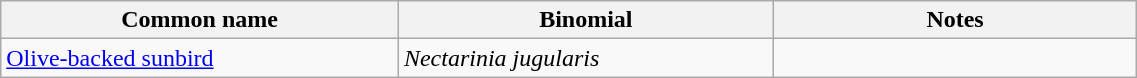<table style="width:60%;" class="wikitable">
<tr>
<th width=35%>Common name</th>
<th width=33%>Binomial</th>
<th width=32%>Notes</th>
</tr>
<tr>
<td><a href='#'>Olive-backed sunbird</a></td>
<td><em>Nectarinia jugularis</em></td>
<td></td>
</tr>
</table>
